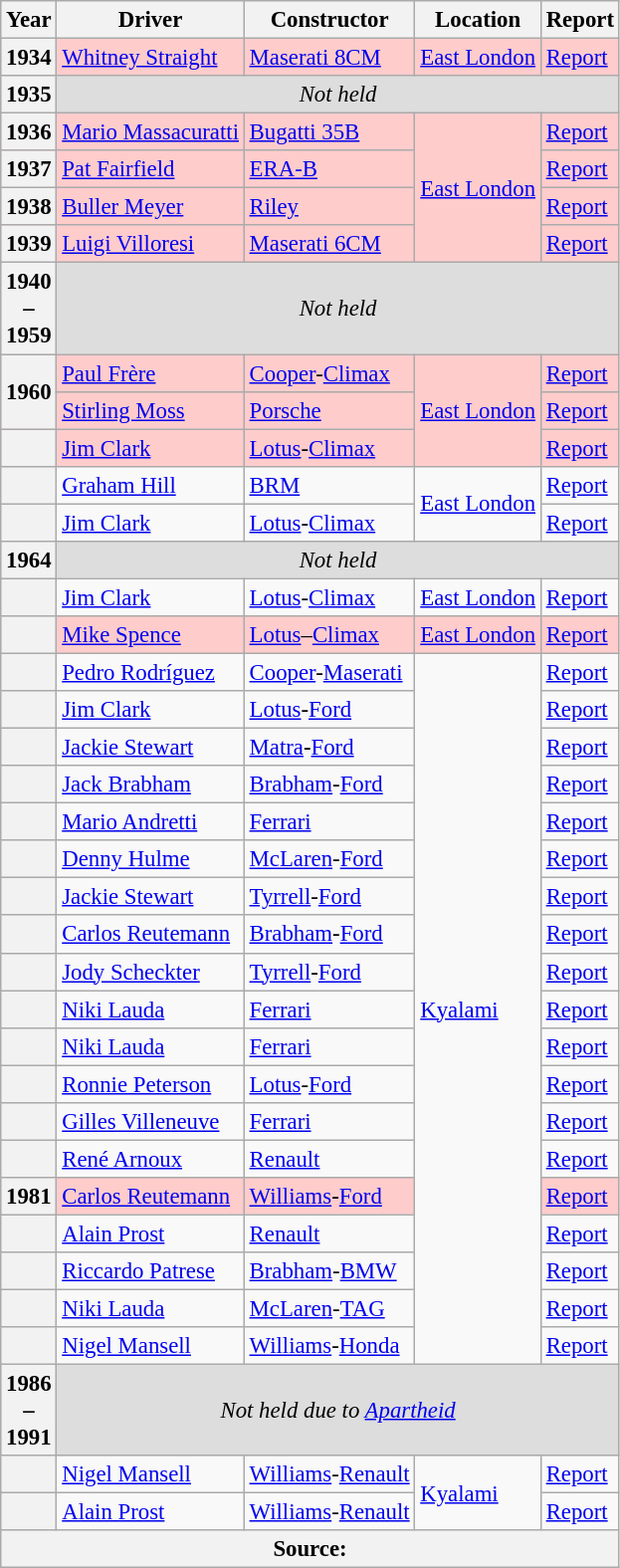<table class="wikitable" style="font-size: 95%;">
<tr>
<th>Year</th>
<th>Driver</th>
<th>Constructor</th>
<th>Location</th>
<th>Report</th>
</tr>
<tr style="background:#fcc;">
<th>1934</th>
<td> <a href='#'>Whitney Straight</a></td>
<td><a href='#'>Maserati 8CM</a></td>
<td><a href='#'>East London</a></td>
<td><a href='#'>Report</a></td>
</tr>
<tr style="background:#ddd;">
<th>1935</th>
<td align=center colspan=4><em>Not held</em></td>
</tr>
<tr style="background:#fcc;">
<th>1936</th>
<td> <a href='#'>Mario Massacuratti</a></td>
<td><a href='#'>Bugatti 35B</a></td>
<td rowspan="4"><a href='#'>East London</a></td>
<td><a href='#'>Report</a></td>
</tr>
<tr style="background:#fcc;">
<th>1937</th>
<td> <a href='#'>Pat Fairfield</a></td>
<td><a href='#'>ERA-B</a></td>
<td><a href='#'>Report</a></td>
</tr>
<tr style="background:#fcc;">
<th>1938</th>
<td> <a href='#'>Buller Meyer</a></td>
<td><a href='#'>Riley</a></td>
<td><a href='#'>Report</a></td>
</tr>
<tr style="background:#fcc;">
<th>1939</th>
<td> <a href='#'>Luigi Villoresi</a></td>
<td><a href='#'>Maserati 6CM</a></td>
<td><a href='#'>Report</a></td>
</tr>
<tr style="background:#ddd;">
<th>1940<br>–<br>1959</th>
<td align=center colspan=4><em>Not held</em></td>
</tr>
<tr style="background:#fcc;">
<th rowspan=2>1960</th>
<td> <a href='#'>Paul Frère</a></td>
<td><a href='#'>Cooper</a>-<a href='#'>Climax</a></td>
<td rowspan="3"><a href='#'>East London</a></td>
<td><a href='#'>Report</a></td>
</tr>
<tr style="background:#fcc;">
<td> <a href='#'>Stirling Moss</a></td>
<td><a href='#'>Porsche</a></td>
<td><a href='#'>Report</a></td>
</tr>
<tr style="background:#fcc;">
<th></th>
<td> <a href='#'>Jim Clark</a></td>
<td><a href='#'>Lotus</a>-<a href='#'>Climax</a></td>
<td><a href='#'>Report</a></td>
</tr>
<tr>
<th></th>
<td> <a href='#'>Graham Hill</a></td>
<td><a href='#'>BRM</a></td>
<td rowspan="2"><a href='#'>East London</a></td>
<td><a href='#'>Report</a></td>
</tr>
<tr>
<th></th>
<td> <a href='#'>Jim Clark</a></td>
<td><a href='#'>Lotus</a>-<a href='#'>Climax</a></td>
<td><a href='#'>Report</a></td>
</tr>
<tr style="background:#ddd;">
<th>1964</th>
<td align=center colspan=4><em>Not held</em></td>
</tr>
<tr>
<th></th>
<td> <a href='#'>Jim Clark</a></td>
<td><a href='#'>Lotus</a>-<a href='#'>Climax</a></td>
<td><a href='#'>East London</a></td>
<td><a href='#'>Report</a></td>
</tr>
<tr style="background:#fcc;">
<th></th>
<td> <a href='#'>Mike Spence</a></td>
<td><a href='#'>Lotus</a>–<a href='#'>Climax</a></td>
<td><a href='#'>East London</a></td>
<td><a href='#'>Report</a></td>
</tr>
<tr>
<th></th>
<td> <a href='#'>Pedro Rodríguez</a></td>
<td><a href='#'>Cooper</a>-<a href='#'>Maserati</a></td>
<td rowspan="19"><a href='#'>Kyalami</a></td>
<td><a href='#'>Report</a></td>
</tr>
<tr>
<th></th>
<td> <a href='#'>Jim Clark</a></td>
<td><a href='#'>Lotus</a>-<a href='#'>Ford</a></td>
<td><a href='#'>Report</a></td>
</tr>
<tr>
<th></th>
<td> <a href='#'>Jackie Stewart</a></td>
<td><a href='#'>Matra</a>-<a href='#'>Ford</a></td>
<td><a href='#'>Report</a></td>
</tr>
<tr>
<th></th>
<td> <a href='#'>Jack Brabham</a></td>
<td><a href='#'>Brabham</a>-<a href='#'>Ford</a></td>
<td><a href='#'>Report</a></td>
</tr>
<tr>
<th></th>
<td> <a href='#'>Mario Andretti</a></td>
<td><a href='#'>Ferrari</a></td>
<td><a href='#'>Report</a></td>
</tr>
<tr>
<th></th>
<td> <a href='#'>Denny Hulme</a></td>
<td><a href='#'>McLaren</a>-<a href='#'>Ford</a></td>
<td><a href='#'>Report</a></td>
</tr>
<tr>
<th></th>
<td> <a href='#'>Jackie Stewart</a></td>
<td><a href='#'>Tyrrell</a>-<a href='#'>Ford</a></td>
<td><a href='#'>Report</a></td>
</tr>
<tr>
<th></th>
<td> <a href='#'>Carlos Reutemann</a></td>
<td><a href='#'>Brabham</a>-<a href='#'>Ford</a></td>
<td><a href='#'>Report</a></td>
</tr>
<tr>
<th></th>
<td> <a href='#'>Jody Scheckter</a></td>
<td><a href='#'>Tyrrell</a>-<a href='#'>Ford</a></td>
<td><a href='#'>Report</a></td>
</tr>
<tr>
<th></th>
<td> <a href='#'>Niki Lauda</a></td>
<td><a href='#'>Ferrari</a></td>
<td><a href='#'>Report</a></td>
</tr>
<tr>
<th></th>
<td> <a href='#'>Niki Lauda</a></td>
<td><a href='#'>Ferrari</a></td>
<td><a href='#'>Report</a></td>
</tr>
<tr>
<th></th>
<td> <a href='#'>Ronnie Peterson</a></td>
<td><a href='#'>Lotus</a>-<a href='#'>Ford</a></td>
<td><a href='#'>Report</a></td>
</tr>
<tr>
<th></th>
<td> <a href='#'>Gilles Villeneuve</a></td>
<td><a href='#'>Ferrari</a></td>
<td><a href='#'>Report</a></td>
</tr>
<tr>
<th></th>
<td><strong></strong> <a href='#'>René Arnoux</a></td>
<td><a href='#'>Renault</a></td>
<td><a href='#'>Report</a></td>
</tr>
<tr style="background:#fcc;">
<th>1981</th>
<td> <a href='#'>Carlos Reutemann</a></td>
<td><a href='#'>Williams</a>-<a href='#'>Ford</a></td>
<td><a href='#'>Report</a></td>
</tr>
<tr>
<th></th>
<td><strong></strong> <a href='#'>Alain Prost</a></td>
<td><a href='#'>Renault</a></td>
<td><a href='#'>Report</a></td>
</tr>
<tr>
<th></th>
<td> <a href='#'>Riccardo Patrese</a></td>
<td><a href='#'>Brabham</a>-<a href='#'>BMW</a></td>
<td><a href='#'>Report</a></td>
</tr>
<tr>
<th></th>
<td> <a href='#'>Niki Lauda</a></td>
<td><a href='#'>McLaren</a>-<a href='#'>TAG</a></td>
<td><a href='#'>Report</a></td>
</tr>
<tr>
<th></th>
<td> <a href='#'>Nigel Mansell</a></td>
<td><a href='#'>Williams</a>-<a href='#'>Honda</a></td>
<td><a href='#'>Report</a></td>
</tr>
<tr style="background:#ddd;">
<th>1986<br>–<br>1991</th>
<td align=center colspan=4><em>Not held due to <a href='#'>Apartheid</a></em></td>
</tr>
<tr>
<th></th>
<td> <a href='#'>Nigel Mansell</a></td>
<td><a href='#'>Williams</a>-<a href='#'>Renault</a></td>
<td rowspan="2"><a href='#'>Kyalami</a></td>
<td><a href='#'>Report</a></td>
</tr>
<tr>
<th></th>
<td><strong></strong> <a href='#'>Alain Prost</a></td>
<td><a href='#'>Williams</a>-<a href='#'>Renault</a></td>
<td><a href='#'>Report</a></td>
</tr>
<tr>
<th colspan=5>Source:</th>
</tr>
</table>
